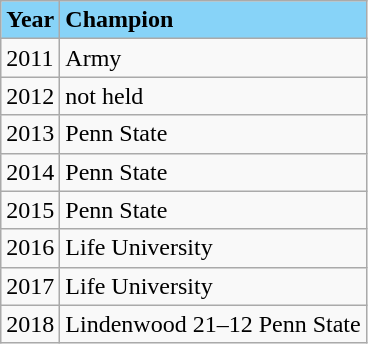<table class="wikitable" style="font-size:100%;">
<tr ! style="background-color: #87D3F8;">
<td><strong>Year</strong></td>
<td><strong>Champion</strong></td>
</tr>
<tr --->
<td>2011</td>
<td>Army</td>
</tr>
<tr --->
<td>2012</td>
<td>not held</td>
</tr>
<tr --->
<td>2013</td>
<td>Penn State</td>
</tr>
<tr --->
<td>2014</td>
<td>Penn State</td>
</tr>
<tr --->
<td>2015</td>
<td>Penn State</td>
</tr>
<tr --->
<td>2016</td>
<td>Life University</td>
</tr>
<tr --->
<td>2017</td>
<td>Life University</td>
</tr>
<tr --->
<td>2018</td>
<td>Lindenwood 21–12 Penn State</td>
</tr>
</table>
